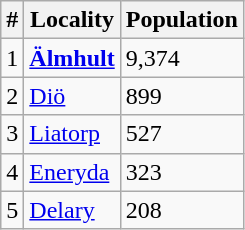<table class="wikitable">
<tr>
<th>#</th>
<th>Locality</th>
<th>Population</th>
</tr>
<tr>
<td>1</td>
<td><strong><a href='#'>Älmhult</a></strong></td>
<td>9,374</td>
</tr>
<tr>
<td>2</td>
<td><a href='#'>Diö</a></td>
<td>899</td>
</tr>
<tr>
<td>3</td>
<td><a href='#'>Liatorp</a></td>
<td>527</td>
</tr>
<tr>
<td>4</td>
<td><a href='#'>Eneryda</a></td>
<td>323</td>
</tr>
<tr>
<td>5</td>
<td><a href='#'>Delary</a></td>
<td>208</td>
</tr>
</table>
